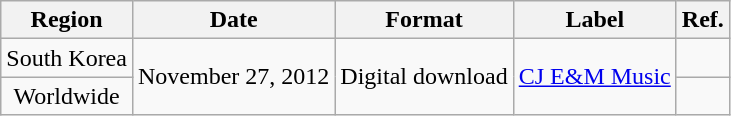<table class="wikitable">
<tr>
<th style="text-align:center;">Region</th>
<th style="text-align:center;">Date</th>
<th style="text-align:center;">Format</th>
<th style="text-align:center;">Label</th>
<th style="text-align:center;">Ref.</th>
</tr>
<tr>
<td style="text-align:center;">South Korea</td>
<td style="text-align:center;" rowspan="2">November 27, 2012</td>
<td rowspan="2">Digital download</td>
<td rowspan="2"><a href='#'>CJ E&M Music</a></td>
<td></td>
</tr>
<tr>
<td style="text-align:center;">Worldwide</td>
<td style="text-align:center;"></td>
</tr>
</table>
